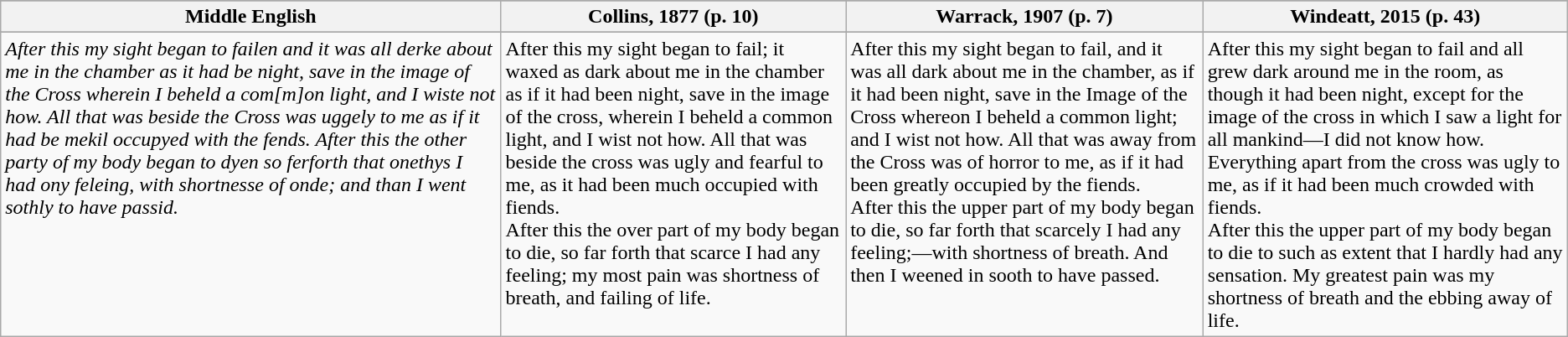<table class="wikitable">
<tr style="vertical-align: top;">
</tr>
<tr>
<th>Middle English</th>
<th>Collins, 1877 (p. 10)</th>
<th>Warrack, 1907 (p. 7)</th>
<th>Windeatt, 2015 (p. 43)</th>
</tr>
<tr>
</tr>
<tr style="vertical-align: top;">
<td><em>After this my sight began to failen and it was all derke about me in the chamber as it had be night, save in the image of the Cross wherein I beheld a com[m]on light, and I wiste not how. All that was beside the Cross was uggely to me as if it had be mekil occupyed with the fends. After this the other party of my body began to dyen so ferforth that onethys I had ony feleing, with shortnesse of onde; and than I went sothly to have passid.</em></td>
<td>After this my sight began to fail; it waxed as dark about me in the chamber as if it had been night, save in the image of the cross, wherein I beheld a common light, and I wist not how. All that was beside the cross was ugly and fearful to me, as it had been much occupied with fiends.<br> After this the over part of my body began to die, so far forth that scarce I had any feeling; my most pain was shortness of breath, and failing of life.</td>
<td>After this my sight began to fail, and it was all dark about me in the chamber, as if it had been night, save in the Image of the Cross whereon I beheld a common light; and I wist not how. All that was away from the Cross was of horror to me, as if it had been greatly occupied by the fiends.<br> After this the upper part of my body began to die, so far forth that scarcely I had any feeling;—with shortness of breath. And then I weened in sooth to have passed.</td>
<td>After this my sight began to fail and all grew dark around me in the room, as though it had been night, except for the image of the cross in which I saw a light for all mankind—I did not know how. Everything apart from the cross was ugly to me, as if it had been much crowded with fiends.<br> After this the upper part of my body began to die to such as extent that I hardly had any sensation. My greatest pain was my shortness of breath and the ebbing away of life.</td>
</tr>
</table>
